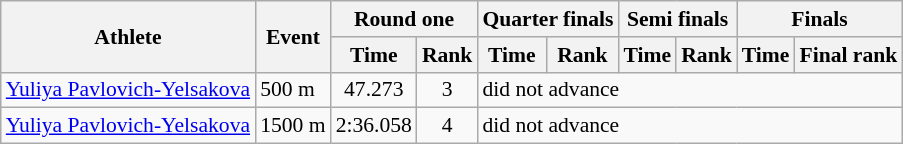<table class="wikitable" style="font-size:90%">
<tr>
<th rowspan="2">Athlete</th>
<th rowspan="2">Event</th>
<th colspan="2">Round one</th>
<th colspan="2">Quarter finals</th>
<th colspan="2">Semi finals</th>
<th colspan="2">Finals</th>
</tr>
<tr>
<th>Time</th>
<th>Rank</th>
<th>Time</th>
<th>Rank</th>
<th>Time</th>
<th>Rank</th>
<th>Time</th>
<th>Final rank</th>
</tr>
<tr>
<td><a href='#'>Yuliya Pavlovich-Yelsakova</a></td>
<td>500 m</td>
<td align="center">47.273</td>
<td align="center">3</td>
<td colspan="6">did not advance</td>
</tr>
<tr>
<td><a href='#'>Yuliya Pavlovich-Yelsakova</a></td>
<td>1500 m</td>
<td align="center">2:36.058</td>
<td align="center">4</td>
<td colspan="6">did not advance</td>
</tr>
</table>
